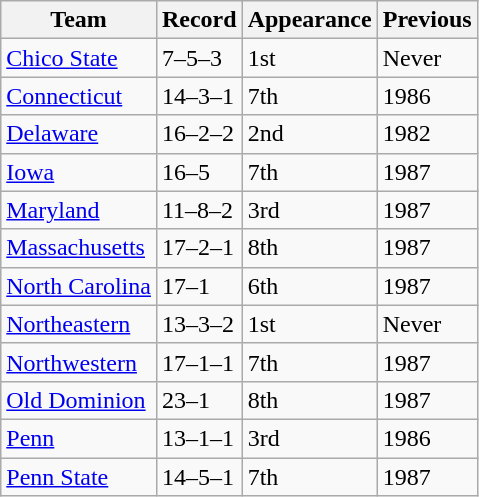<table class="wikitable">
<tr>
<th>Team</th>
<th>Record</th>
<th>Appearance</th>
<th>Previous</th>
</tr>
<tr>
<td><a href='#'>Chico State</a></td>
<td>7–5–3</td>
<td>1st</td>
<td>Never</td>
</tr>
<tr>
<td><a href='#'>Connecticut</a></td>
<td>14–3–1</td>
<td>7th</td>
<td>1986</td>
</tr>
<tr>
<td><a href='#'>Delaware</a></td>
<td>16–2–2</td>
<td>2nd</td>
<td>1982</td>
</tr>
<tr>
<td><a href='#'>Iowa</a></td>
<td>16–5</td>
<td>7th</td>
<td>1987</td>
</tr>
<tr>
<td><a href='#'>Maryland</a></td>
<td>11–8–2</td>
<td>3rd</td>
<td>1987</td>
</tr>
<tr>
<td><a href='#'>Massachusetts</a></td>
<td>17–2–1</td>
<td>8th</td>
<td>1987</td>
</tr>
<tr>
<td><a href='#'>North Carolina</a></td>
<td>17–1</td>
<td>6th</td>
<td>1987</td>
</tr>
<tr>
<td><a href='#'>Northeastern</a></td>
<td>13–3–2</td>
<td>1st</td>
<td>Never</td>
</tr>
<tr>
<td><a href='#'>Northwestern</a></td>
<td>17–1–1</td>
<td>7th</td>
<td>1987</td>
</tr>
<tr>
<td><a href='#'>Old Dominion</a></td>
<td>23–1</td>
<td>8th</td>
<td>1987</td>
</tr>
<tr>
<td><a href='#'>Penn</a></td>
<td>13–1–1</td>
<td>3rd</td>
<td>1986</td>
</tr>
<tr>
<td><a href='#'>Penn State</a></td>
<td>14–5–1</td>
<td>7th</td>
<td>1987</td>
</tr>
</table>
